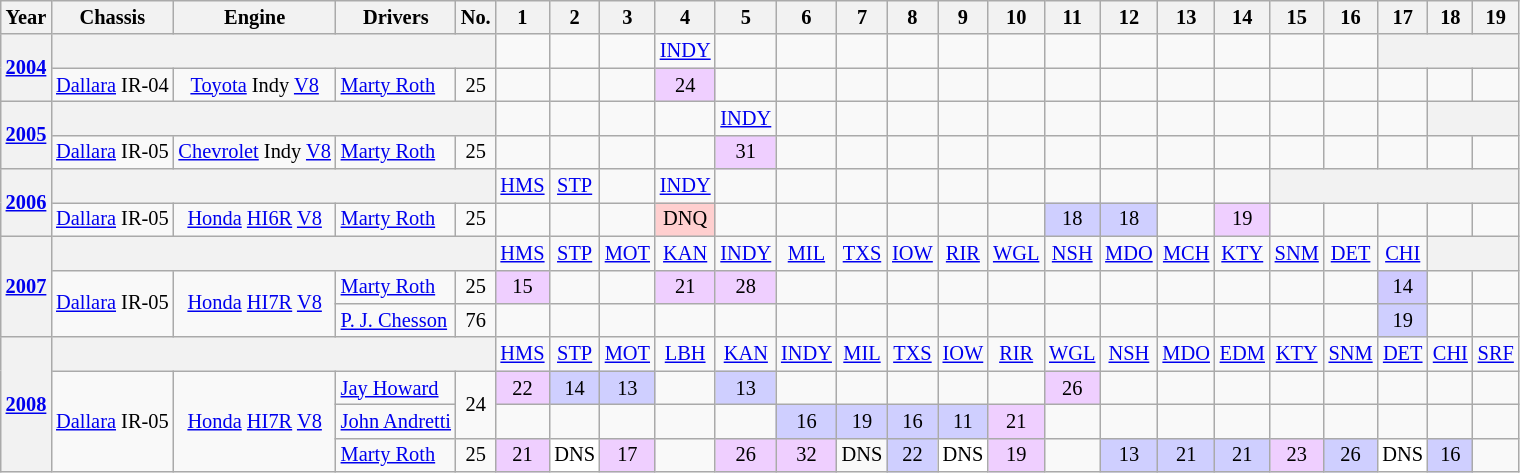<table class="wikitable" style="text-align:center; font-size:85%">
<tr>
<th>Year</th>
<th>Chassis</th>
<th>Engine</th>
<th>Drivers</th>
<th>No.</th>
<th>1</th>
<th>2</th>
<th>3</th>
<th>4</th>
<th>5</th>
<th>6</th>
<th>7</th>
<th>8</th>
<th>9</th>
<th>10</th>
<th>11</th>
<th>12</th>
<th>13</th>
<th>14</th>
<th>15</th>
<th>16</th>
<th>17</th>
<th>18</th>
<th>19</th>
</tr>
<tr>
<th rowspan=2><a href='#'>2004</a></th>
<th colspan=4></th>
<td></td>
<td></td>
<td></td>
<td><a href='#'>INDY</a></td>
<td></td>
<td></td>
<td></td>
<td></td>
<td></td>
<td></td>
<td></td>
<td></td>
<td></td>
<td></td>
<td></td>
<td></td>
<th colspan=3></th>
</tr>
<tr>
<td><a href='#'>Dallara</a> IR-04</td>
<td><a href='#'>Toyota</a> Indy <a href='#'>V8</a></td>
<td align="left"> <a href='#'>Marty Roth</a></td>
<td>25</td>
<td></td>
<td></td>
<td></td>
<td style="background:#EFCFFF;" align=center>24</td>
<td></td>
<td></td>
<td></td>
<td></td>
<td></td>
<td></td>
<td></td>
<td></td>
<td></td>
<td></td>
<td></td>
<td></td>
<td></td>
<td></td>
<td></td>
</tr>
<tr>
<th rowspan=2><a href='#'>2005</a></th>
<th colspan=4></th>
<td></td>
<td></td>
<td></td>
<td></td>
<td><a href='#'>INDY</a></td>
<td></td>
<td></td>
<td></td>
<td></td>
<td></td>
<td></td>
<td></td>
<td></td>
<td></td>
<td></td>
<td></td>
<td></td>
<th colspan=2></th>
</tr>
<tr>
<td><a href='#'>Dallara</a> IR-05</td>
<td><a href='#'>Chevrolet</a> Indy <a href='#'>V8</a></td>
<td align="left"> <a href='#'>Marty Roth</a></td>
<td>25</td>
<td></td>
<td></td>
<td></td>
<td></td>
<td style="background:#EFCFFF;" align=center>31</td>
<td></td>
<td></td>
<td></td>
<td></td>
<td></td>
<td></td>
<td></td>
<td></td>
<td></td>
<td></td>
<td></td>
<td></td>
<td></td>
<td></td>
</tr>
<tr>
<th rowspan=2><a href='#'>2006</a></th>
<th colspan=4></th>
<td><a href='#'>HMS</a></td>
<td><a href='#'>STP</a></td>
<td></td>
<td><a href='#'>INDY</a></td>
<td></td>
<td></td>
<td></td>
<td></td>
<td></td>
<td></td>
<td></td>
<td></td>
<td></td>
<td></td>
<th colspan=5></th>
</tr>
<tr>
<td><a href='#'>Dallara</a> IR-05</td>
<td><a href='#'>Honda</a> <a href='#'>HI6R</a> <a href='#'>V8</a></td>
<td align="left"> <a href='#'>Marty Roth</a></td>
<td>25</td>
<td></td>
<td></td>
<td></td>
<td style="background:#FFCFCF;" align=center>DNQ</td>
<td></td>
<td></td>
<td></td>
<td></td>
<td></td>
<td></td>
<td style="background:#CFCFFF;" align=center>18</td>
<td style="background:#CFCFFF;" align=center>18</td>
<td></td>
<td style="background:#EFCFFF;" align=center>19</td>
<td></td>
<td></td>
<td></td>
<td></td>
<td></td>
</tr>
<tr>
<th rowspan="3"><a href='#'>2007</a></th>
<th colspan=4></th>
<td><a href='#'>HMS</a></td>
<td><a href='#'>STP</a></td>
<td><a href='#'>MOT</a></td>
<td><a href='#'>KAN</a></td>
<td><a href='#'>INDY</a></td>
<td><a href='#'>MIL</a></td>
<td><a href='#'>TXS</a></td>
<td><a href='#'>IOW</a></td>
<td><a href='#'>RIR</a></td>
<td><a href='#'>WGL</a></td>
<td><a href='#'>NSH</a></td>
<td><a href='#'>MDO</a></td>
<td><a href='#'>MCH</a></td>
<td><a href='#'>KTY</a></td>
<td><a href='#'>SNM</a></td>
<td><a href='#'>DET</a></td>
<td><a href='#'>CHI</a></td>
<th colspan=2></th>
</tr>
<tr>
<td rowspan="2"><a href='#'>Dallara</a> IR-05</td>
<td rowspan="2"><a href='#'>Honda</a> <a href='#'>HI7R</a> <a href='#'>V8</a></td>
<td align="left"> <a href='#'>Marty Roth</a></td>
<td>25</td>
<td style="background:#EFCFFF;" align=center>15</td>
<td></td>
<td></td>
<td style="background:#EFCFFF;" align=center>21</td>
<td style="background:#EFCFFF;" align=center>28</td>
<td></td>
<td></td>
<td></td>
<td></td>
<td></td>
<td></td>
<td></td>
<td></td>
<td></td>
<td></td>
<td></td>
<td style="background:#CFCAFF;" align=center>14</td>
<td></td>
<td></td>
</tr>
<tr>
<td align="left"> <a href='#'>P. J. Chesson</a></td>
<td>76</td>
<td></td>
<td></td>
<td></td>
<td></td>
<td></td>
<td></td>
<td></td>
<td></td>
<td></td>
<td></td>
<td></td>
<td></td>
<td></td>
<td></td>
<td></td>
<td></td>
<td style="background:#CFCFFF;" align=center>19</td>
<td></td>
<td></td>
</tr>
<tr>
<th rowspan="4"><a href='#'>2008</a></th>
<th colspan=4></th>
<td><a href='#'>HMS</a></td>
<td><a href='#'>STP</a></td>
<td><a href='#'>MOT</a></td>
<td><a href='#'>LBH</a></td>
<td><a href='#'>KAN</a></td>
<td><a href='#'>INDY</a></td>
<td><a href='#'>MIL</a></td>
<td><a href='#'>TXS</a></td>
<td><a href='#'>IOW</a></td>
<td><a href='#'>RIR</a></td>
<td><a href='#'>WGL</a></td>
<td><a href='#'>NSH</a></td>
<td><a href='#'>MDO</a></td>
<td><a href='#'>EDM</a></td>
<td><a href='#'>KTY</a></td>
<td><a href='#'>SNM</a></td>
<td><a href='#'>DET</a></td>
<td><a href='#'>CHI</a></td>
<td><a href='#'>SRF</a></td>
</tr>
<tr>
<td rowspan="3"><a href='#'>Dallara</a> IR-05</td>
<td rowspan="3"><a href='#'>Honda</a> <a href='#'>HI7R</a> <a href='#'>V8</a></td>
<td align="left"> <a href='#'>Jay Howard</a></td>
<td rowspan="2">24</td>
<td style="background:#efcfff; text-align:center;">22</td>
<td style="background:#cfcfff; text-align:center;">14</td>
<td style="background:#cfcfff; text-align:center;">13</td>
<td></td>
<td style="background:#cfcfff; text-align:center;">13</td>
<td></td>
<td></td>
<td></td>
<td></td>
<td></td>
<td style="background:#efcfff; text-align:center;">26</td>
<td></td>
<td></td>
<td></td>
<td></td>
<td></td>
<td></td>
<td></td>
<td></td>
</tr>
<tr>
<td align=left> <a href='#'>John Andretti</a></td>
<td></td>
<td></td>
<td></td>
<td></td>
<td></td>
<td style="background:#cfcfff; text-align:center;">16</td>
<td style="background:#cfcfff; text-align:center;">19</td>
<td style="background:#cfcfff; text-align:center;">16</td>
<td style="background:#cfcfff; text-align:center;">11</td>
<td style="background:#efcfff; text-align:center;">21</td>
<td></td>
<td></td>
<td></td>
<td></td>
<td></td>
<td></td>
<td></td>
<td></td>
<td></td>
</tr>
<tr>
<td align="left"> <a href='#'>Marty Roth</a></td>
<td>25</td>
<td style="background:#efcfff; text-align:center;">21</td>
<td style="background:#fff; text-align:center;">DNS</td>
<td style="background:#efcfff; text-align:center;">17</td>
<td></td>
<td style="background:#efcfff; text-align:center;">26</td>
<td style="background:#efcfff; text-align:center;">32</td>
<td align=center>DNS</td>
<td style="background:#cfcfff; text-align:center;">22</td>
<td style="background:#fff; text-align:center;">DNS</td>
<td style="background:#efcfff; text-align:center;">19</td>
<td></td>
<td style="background:#cfcfff; text-align:center;">13</td>
<td style="background:#cfcfff; text-align:center;">21</td>
<td style="background:#cfcfff; text-align:center;">21</td>
<td style="background:#efcfff; text-align:center;">23</td>
<td style="background:#cfcfff; text-align:center;">26</td>
<td style="background:#fff; text-align:center;">DNS</td>
<td style="background:#cfcfff; text-align:center;">16</td>
<td></td>
</tr>
</table>
